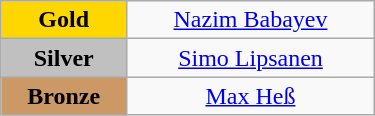<table class="wikitable" style="text-align:center" width="250px">
<tr>
<td bgcolor="gold"><strong>Gold</strong></td>
<td><a href='#'>Nazim Babayev</a><br>  <small><em></em></small></td>
</tr>
<tr>
<td bgcolor="silver"><strong>Silver</strong></td>
<td><a href='#'>Simo Lipsanen</a><br>  <small><em></em></small></td>
</tr>
<tr>
<td bgcolor="CC9966"><strong>Bronze</strong></td>
<td><a href='#'>Max Heß</a><br>  <small><em></em></small></td>
</tr>
</table>
